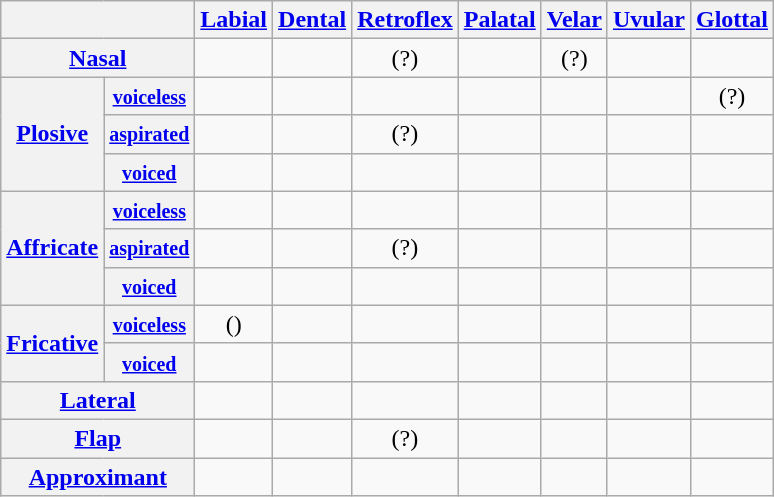<table class="wikitable" style="text-align: center;">
<tr>
<th colspan="2"></th>
<th><a href='#'>Labial</a></th>
<th><a href='#'>Dental</a></th>
<th><a href='#'>Retroflex</a></th>
<th><a href='#'>Palatal</a></th>
<th><a href='#'>Velar</a></th>
<th><a href='#'>Uvular</a></th>
<th><a href='#'>Glottal</a></th>
</tr>
<tr>
<th colspan="2"><a href='#'>Nasal</a></th>
<td></td>
<td></td>
<td> (?)</td>
<td></td>
<td> (?)</td>
<td></td>
<td></td>
</tr>
<tr>
<th rowspan="3"><a href='#'>Plosive</a></th>
<th><small><a href='#'>voiceless</a></small></th>
<td></td>
<td></td>
<td></td>
<td></td>
<td></td>
<td></td>
<td> (?)</td>
</tr>
<tr>
<th><small> <a href='#'>aspirated</a></small></th>
<td></td>
<td></td>
<td> (?)</td>
<td></td>
<td></td>
<td></td>
<td></td>
</tr>
<tr>
<th><small><a href='#'>voiced</a></small></th>
<td></td>
<td></td>
<td></td>
<td></td>
<td></td>
<td></td>
<td></td>
</tr>
<tr>
<th rowspan="3"><a href='#'>Affricate</a></th>
<th><small><a href='#'>voiceless</a></small></th>
<td></td>
<td></td>
<td></td>
<td></td>
<td></td>
<td></td>
<td></td>
</tr>
<tr>
<th><small><a href='#'>aspirated</a></small></th>
<td></td>
<td></td>
<td> (?)</td>
<td></td>
<td></td>
<td></td>
<td></td>
</tr>
<tr>
<th><small><a href='#'>voiced</a></small></th>
<td></td>
<td></td>
<td></td>
<td></td>
<td></td>
<td></td>
<td></td>
</tr>
<tr>
<th rowspan="2"><a href='#'>Fricative</a></th>
<th><small> <a href='#'>voiceless</a></small></th>
<td>()</td>
<td></td>
<td></td>
<td></td>
<td></td>
<td></td>
<td></td>
</tr>
<tr>
<th><small> <a href='#'>voiced</a></small></th>
<td></td>
<td></td>
<td></td>
<td></td>
<td></td>
<td></td>
<td></td>
</tr>
<tr>
<th colspan="2"><a href='#'>Lateral</a></th>
<td></td>
<td></td>
<td></td>
<td></td>
<td></td>
<td></td>
<td></td>
</tr>
<tr>
<th colspan="2"><a href='#'>Flap</a></th>
<td></td>
<td></td>
<td> (?)</td>
<td></td>
<td></td>
<td></td>
<td></td>
</tr>
<tr>
<th colspan="2"><a href='#'>Approximant</a></th>
<td></td>
<td></td>
<td></td>
<td></td>
<td></td>
<td></td>
<td></td>
</tr>
</table>
